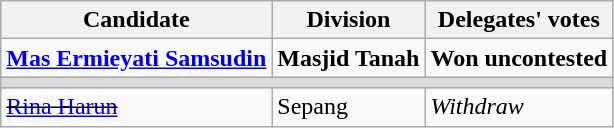<table class="wikitable">
<tr>
<th>Candidate</th>
<th>Division</th>
<th>Delegates' votes</th>
</tr>
<tr>
<td><strong><a href='#'>Mas Ermieyati Samsudin</a></strong></td>
<td><strong>Masjid Tanah</strong></td>
<td colspan="1"><strong>Won uncontested</strong></td>
</tr>
<tr>
<td colspan="3" bgcolor="dcdcdc"></td>
</tr>
<tr>
<td><s><a href='#'>Rina Harun</a></s></td>
<td>Sepang</td>
<td><em>Withdraw</em></td>
</tr>
</table>
